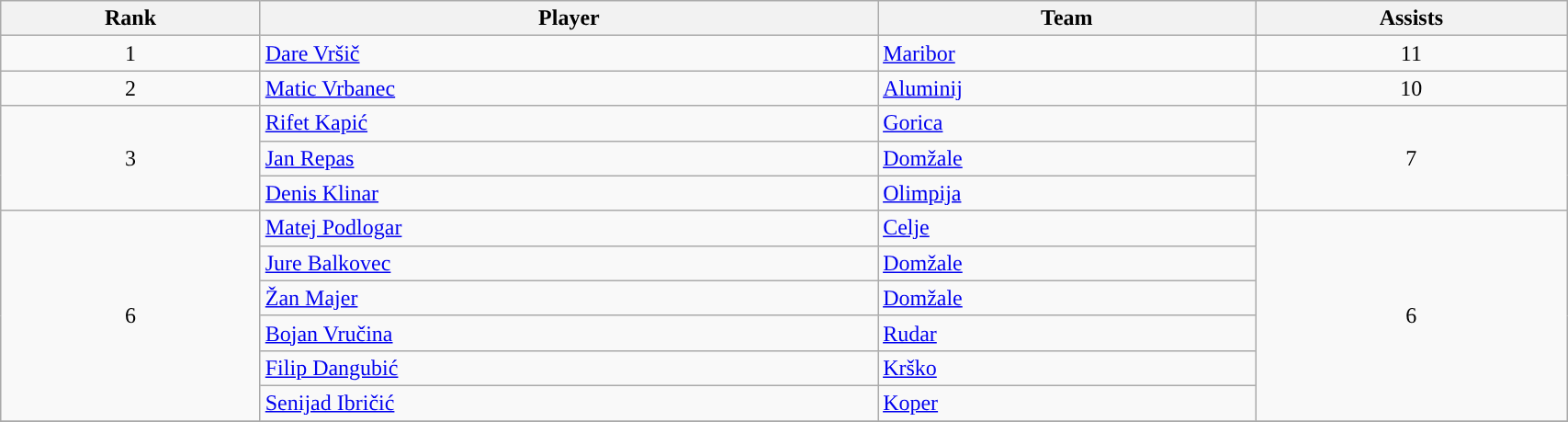<table class="wikitable" style="text-align:center; width:90%">
<tr>
<th>Rank</th>
<th>Player</th>
<th>Team</th>
<th>Assists</th>
</tr>
<tr>
<td>1</td>
<td align=left> <a href='#'>Dare Vršič</a></td>
<td align=left><a href='#'>Maribor</a></td>
<td>11</td>
</tr>
<tr>
<td>2</td>
<td align=left> <a href='#'>Matic Vrbanec</a></td>
<td align=left><a href='#'>Aluminij</a></td>
<td>10</td>
</tr>
<tr>
<td rowspan="3">3</td>
<td align=left> <a href='#'>Rifet Kapić</a></td>
<td align=left><a href='#'>Gorica</a></td>
<td rowspan="3">7</td>
</tr>
<tr>
<td align=left> <a href='#'>Jan Repas</a></td>
<td align=left><a href='#'>Domžale</a></td>
</tr>
<tr>
<td align=left> <a href='#'>Denis Klinar</a></td>
<td align=left><a href='#'>Olimpija</a></td>
</tr>
<tr>
<td rowspan="6">6</td>
<td align=left> <a href='#'>Matej Podlogar</a></td>
<td align=left><a href='#'>Celje</a></td>
<td rowspan="6">6</td>
</tr>
<tr>
<td align=left> <a href='#'>Jure Balkovec</a></td>
<td align=left><a href='#'>Domžale</a></td>
</tr>
<tr>
<td align=left> <a href='#'>Žan Majer</a></td>
<td align=left><a href='#'>Domžale</a></td>
</tr>
<tr>
<td align=left> <a href='#'>Bojan Vručina</a></td>
<td align=left><a href='#'>Rudar</a></td>
</tr>
<tr>
<td align=left> <a href='#'>Filip Dangubić</a></td>
<td align=left><a href='#'>Krško</a></td>
</tr>
<tr>
<td align=left> <a href='#'>Senijad Ibričić</a></td>
<td align=left><a href='#'>Koper</a></td>
</tr>
<tr>
</tr>
</table>
